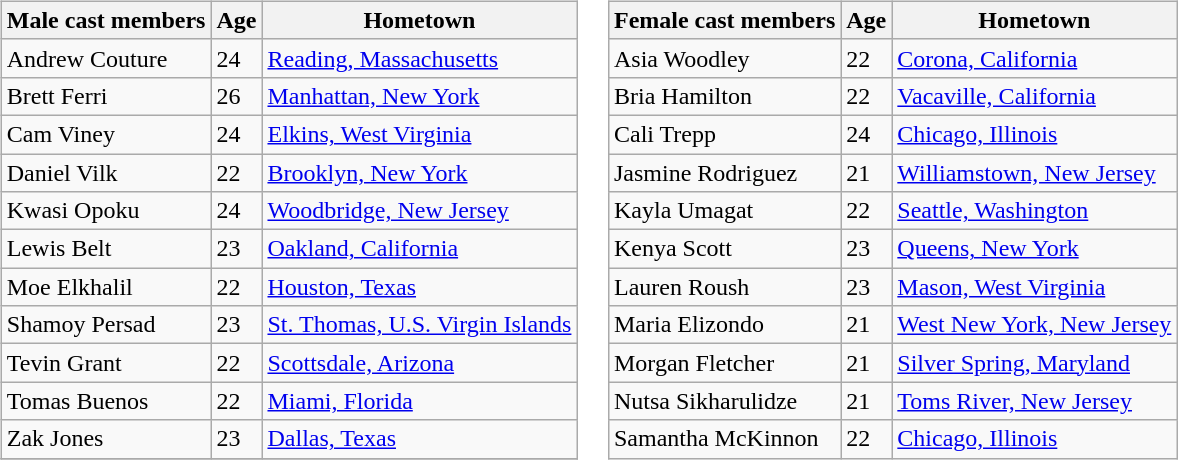<table>
<tr valign="top">
<td><br><table class= "wikitable sortable">
<tr>
<th nowrap>Male cast members</th>
<th>Age</th>
<th>Hometown</th>
</tr>
<tr>
<td nowrap>Andrew Couture</td>
<td>24</td>
<td><a href='#'>Reading, Massachusetts</a></td>
</tr>
<tr>
<td>Brett Ferri</td>
<td>26</td>
<td><a href='#'>Manhattan, New York</a></td>
</tr>
<tr>
<td>Cam Viney</td>
<td>24</td>
<td><a href='#'>Elkins, West Virginia</a></td>
</tr>
<tr>
<td>Daniel Vilk</td>
<td>22</td>
<td><a href='#'>Brooklyn, New York</a></td>
</tr>
<tr>
<td>Kwasi Opoku</td>
<td>24</td>
<td><a href='#'>Woodbridge, New Jersey</a></td>
</tr>
<tr>
<td>Lewis Belt</td>
<td>23</td>
<td><a href='#'>Oakland, California</a></td>
</tr>
<tr>
<td>Moe Elkhalil</td>
<td>22</td>
<td><a href='#'>Houston, Texas</a></td>
</tr>
<tr>
<td nowrap>Shamoy Persad</td>
<td>23</td>
<td nowrap><a href='#'>St. Thomas, U.S. Virgin Islands</a></td>
</tr>
<tr>
<td>Tevin Grant</td>
<td>22</td>
<td><a href='#'>Scottsdale, Arizona</a></td>
</tr>
<tr>
<td>Tomas Buenos</td>
<td>22</td>
<td><a href='#'>Miami, Florida</a></td>
</tr>
<tr>
<td>Zak Jones</td>
<td>23</td>
<td><a href='#'>Dallas, Texas</a></td>
</tr>
<tr>
</tr>
</table>
</td>
<td><br><table class= "wikitable sortable">
<tr>
<th nowrap>Female cast members</th>
<th>Age</th>
<th>Hometown</th>
</tr>
<tr>
<td>Asia Woodley</td>
<td>22</td>
<td><a href='#'>Corona, California</a></td>
</tr>
<tr>
<td>Bria Hamilton</td>
<td>22</td>
<td><a href='#'>Vacaville, California</a></td>
</tr>
<tr>
<td>Cali Trepp</td>
<td>24</td>
<td><a href='#'>Chicago, Illinois</a></td>
</tr>
<tr>
<td>Jasmine Rodriguez</td>
<td>21</td>
<td><a href='#'>Williamstown, New Jersey</a></td>
</tr>
<tr>
<td>Kayla Umagat</td>
<td>22</td>
<td><a href='#'>Seattle, Washington</a></td>
</tr>
<tr>
<td>Kenya Scott</td>
<td>23</td>
<td><a href='#'>Queens, New York</a></td>
</tr>
<tr>
<td>Lauren Roush</td>
<td>23</td>
<td><a href='#'>Mason, West Virginia</a></td>
</tr>
<tr>
<td>Maria Elizondo</td>
<td>21</td>
<td nowrap><a href='#'>West New York, New Jersey</a></td>
</tr>
<tr>
<td>Morgan Fletcher</td>
<td>21</td>
<td><a href='#'>Silver Spring, Maryland</a></td>
</tr>
<tr>
<td>Nutsa Sikharulidze</td>
<td>21</td>
<td><a href='#'>Toms River, New Jersey</a></td>
</tr>
<tr>
<td nowrap>Samantha McKinnon</td>
<td>22</td>
<td><a href='#'>Chicago, Illinois</a></td>
</tr>
</table>
</td>
</tr>
</table>
